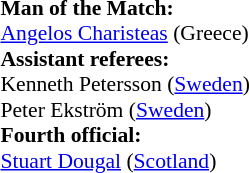<table style="width:100%; font-size:90%;">
<tr>
<td><br><strong>Man of the Match:</strong>
<br><a href='#'>Angelos Charisteas</a> (Greece)<br><strong>Assistant referees:</strong>
<br>Kenneth Petersson (<a href='#'>Sweden</a>)
<br>Peter Ekström (<a href='#'>Sweden</a>)
<br><strong>Fourth official:</strong>
<br><a href='#'>Stuart Dougal</a> (<a href='#'>Scotland</a>)</td>
</tr>
</table>
